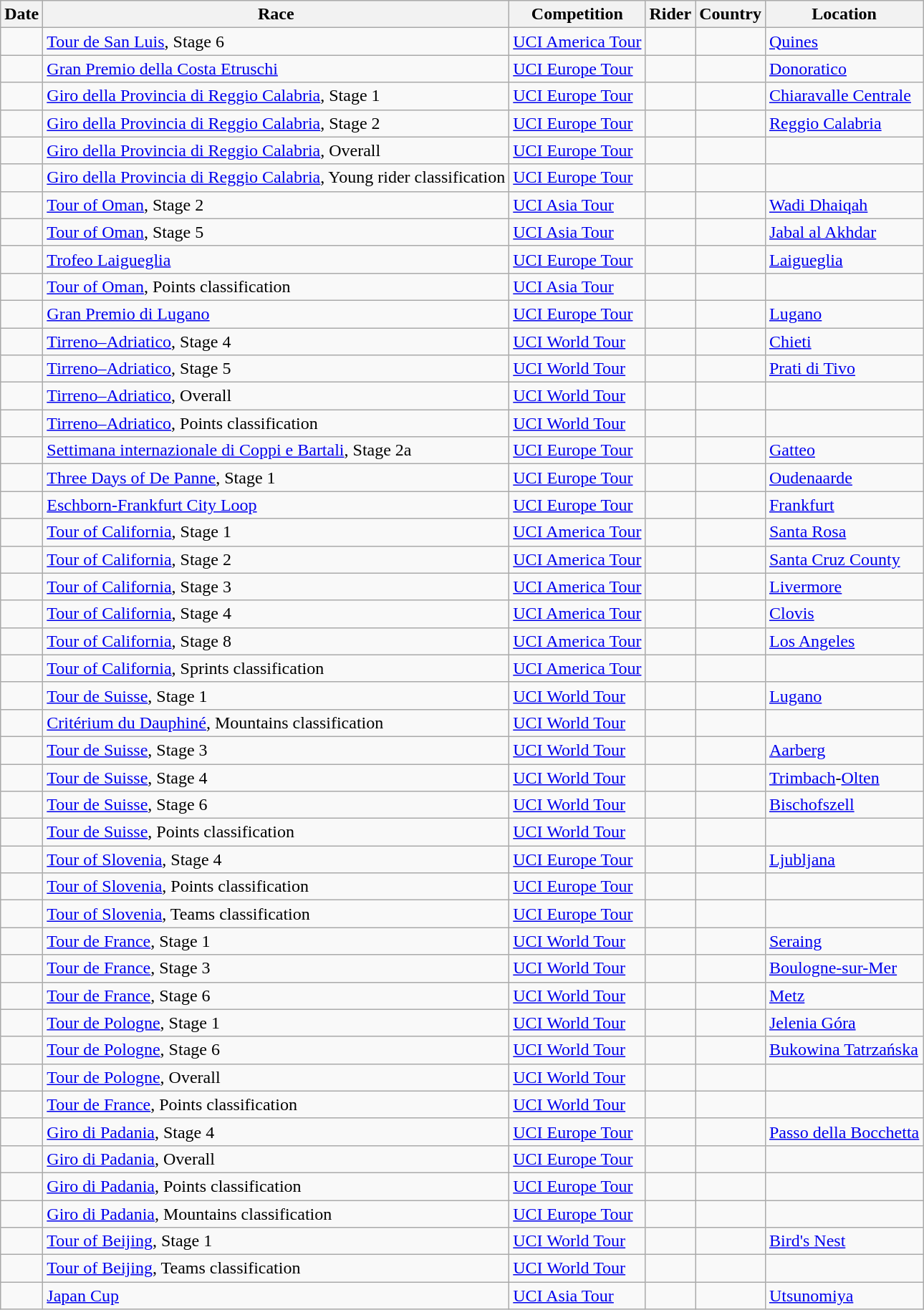<table class="wikitable sortable">
<tr>
<th>Date</th>
<th>Race</th>
<th>Competition</th>
<th>Rider</th>
<th>Country</th>
<th>Location</th>
</tr>
<tr>
<td></td>
<td><a href='#'>Tour de San Luis</a>, Stage 6</td>
<td><a href='#'>UCI America Tour</a></td>
<td></td>
<td></td>
<td><a href='#'>Quines</a></td>
</tr>
<tr>
<td></td>
<td><a href='#'>Gran Premio della Costa Etruschi</a></td>
<td><a href='#'>UCI Europe Tour</a></td>
<td></td>
<td></td>
<td><a href='#'>Donoratico</a></td>
</tr>
<tr>
<td></td>
<td><a href='#'>Giro della Provincia di Reggio Calabria</a>, Stage 1</td>
<td><a href='#'>UCI Europe Tour</a></td>
<td></td>
<td></td>
<td><a href='#'>Chiaravalle Centrale</a></td>
</tr>
<tr>
<td></td>
<td><a href='#'>Giro della Provincia di Reggio Calabria</a>, Stage 2</td>
<td><a href='#'>UCI Europe Tour</a></td>
<td></td>
<td></td>
<td><a href='#'>Reggio Calabria</a></td>
</tr>
<tr>
<td></td>
<td><a href='#'>Giro della Provincia di Reggio Calabria</a>, Overall</td>
<td><a href='#'>UCI Europe Tour</a></td>
<td></td>
<td></td>
<td></td>
</tr>
<tr>
<td></td>
<td><a href='#'>Giro della Provincia di Reggio Calabria</a>, Young rider classification</td>
<td><a href='#'>UCI Europe Tour</a></td>
<td></td>
<td></td>
<td></td>
</tr>
<tr>
<td></td>
<td><a href='#'>Tour of Oman</a>, Stage 2</td>
<td><a href='#'>UCI Asia Tour</a></td>
<td></td>
<td></td>
<td><a href='#'>Wadi Dhaiqah</a></td>
</tr>
<tr>
<td></td>
<td><a href='#'>Tour of Oman</a>, Stage 5</td>
<td><a href='#'>UCI Asia Tour</a></td>
<td></td>
<td></td>
<td><a href='#'>Jabal al Akhdar</a></td>
</tr>
<tr>
<td></td>
<td><a href='#'>Trofeo Laigueglia</a></td>
<td><a href='#'>UCI Europe Tour</a></td>
<td></td>
<td></td>
<td><a href='#'>Laigueglia</a></td>
</tr>
<tr>
<td></td>
<td><a href='#'>Tour of Oman</a>, Points classification</td>
<td><a href='#'>UCI Asia Tour</a></td>
<td></td>
<td></td>
<td></td>
</tr>
<tr>
<td></td>
<td><a href='#'>Gran Premio di Lugano</a></td>
<td><a href='#'>UCI Europe Tour</a></td>
<td></td>
<td></td>
<td><a href='#'>Lugano</a></td>
</tr>
<tr>
<td></td>
<td><a href='#'>Tirreno–Adriatico</a>, Stage 4</td>
<td><a href='#'>UCI World Tour</a></td>
<td></td>
<td></td>
<td><a href='#'>Chieti</a></td>
</tr>
<tr>
<td></td>
<td><a href='#'>Tirreno–Adriatico</a>, Stage 5</td>
<td><a href='#'>UCI World Tour</a></td>
<td></td>
<td></td>
<td><a href='#'>Prati di Tivo</a></td>
</tr>
<tr>
<td></td>
<td><a href='#'>Tirreno–Adriatico</a>, Overall</td>
<td><a href='#'>UCI World Tour</a></td>
<td></td>
<td></td>
<td></td>
</tr>
<tr>
<td></td>
<td><a href='#'>Tirreno–Adriatico</a>, Points classification</td>
<td><a href='#'>UCI World Tour</a></td>
<td></td>
<td></td>
<td></td>
</tr>
<tr>
<td></td>
<td><a href='#'>Settimana internazionale di Coppi e Bartali</a>, Stage 2a</td>
<td><a href='#'>UCI Europe Tour</a></td>
<td></td>
<td></td>
<td><a href='#'>Gatteo</a></td>
</tr>
<tr>
<td></td>
<td><a href='#'>Three Days of De Panne</a>, Stage 1</td>
<td><a href='#'>UCI Europe Tour</a></td>
<td></td>
<td></td>
<td><a href='#'>Oudenaarde</a></td>
</tr>
<tr>
<td></td>
<td><a href='#'>Eschborn-Frankfurt City Loop</a></td>
<td><a href='#'>UCI Europe Tour</a></td>
<td></td>
<td></td>
<td><a href='#'>Frankfurt</a></td>
</tr>
<tr>
<td></td>
<td><a href='#'>Tour of California</a>, Stage 1</td>
<td><a href='#'>UCI America Tour</a></td>
<td></td>
<td></td>
<td><a href='#'>Santa Rosa</a></td>
</tr>
<tr>
<td></td>
<td><a href='#'>Tour of California</a>, Stage 2</td>
<td><a href='#'>UCI America Tour</a></td>
<td></td>
<td></td>
<td><a href='#'>Santa Cruz County</a></td>
</tr>
<tr>
<td></td>
<td><a href='#'>Tour of California</a>, Stage 3</td>
<td><a href='#'>UCI America Tour</a></td>
<td></td>
<td></td>
<td><a href='#'>Livermore</a></td>
</tr>
<tr>
<td></td>
<td><a href='#'>Tour of California</a>, Stage 4</td>
<td><a href='#'>UCI America Tour</a></td>
<td></td>
<td></td>
<td><a href='#'>Clovis</a></td>
</tr>
<tr>
<td></td>
<td><a href='#'>Tour of California</a>, Stage 8</td>
<td><a href='#'>UCI America Tour</a></td>
<td></td>
<td></td>
<td><a href='#'>Los Angeles</a></td>
</tr>
<tr>
<td></td>
<td><a href='#'>Tour of California</a>, Sprints classification</td>
<td><a href='#'>UCI America Tour</a></td>
<td></td>
<td></td>
<td></td>
</tr>
<tr>
<td></td>
<td><a href='#'>Tour de Suisse</a>, Stage 1</td>
<td><a href='#'>UCI World Tour</a></td>
<td></td>
<td></td>
<td><a href='#'>Lugano</a></td>
</tr>
<tr>
<td></td>
<td><a href='#'>Critérium du Dauphiné</a>, Mountains classification</td>
<td><a href='#'>UCI World Tour</a></td>
<td></td>
<td></td>
<td></td>
</tr>
<tr>
<td></td>
<td><a href='#'>Tour de Suisse</a>, Stage 3</td>
<td><a href='#'>UCI World Tour</a></td>
<td></td>
<td></td>
<td><a href='#'>Aarberg</a></td>
</tr>
<tr>
<td></td>
<td><a href='#'>Tour de Suisse</a>, Stage 4</td>
<td><a href='#'>UCI World Tour</a></td>
<td></td>
<td></td>
<td><a href='#'>Trimbach</a>-<a href='#'>Olten</a></td>
</tr>
<tr>
<td></td>
<td><a href='#'>Tour de Suisse</a>, Stage 6</td>
<td><a href='#'>UCI World Tour</a></td>
<td></td>
<td></td>
<td><a href='#'>Bischofszell</a></td>
</tr>
<tr>
<td></td>
<td><a href='#'>Tour de Suisse</a>, Points classification</td>
<td><a href='#'>UCI World Tour</a></td>
<td></td>
<td></td>
<td></td>
</tr>
<tr>
<td></td>
<td><a href='#'>Tour of Slovenia</a>, Stage 4</td>
<td><a href='#'>UCI Europe Tour</a></td>
<td></td>
<td></td>
<td><a href='#'>Ljubljana</a></td>
</tr>
<tr>
<td></td>
<td><a href='#'>Tour of Slovenia</a>, Points classification</td>
<td><a href='#'>UCI Europe Tour</a></td>
<td></td>
<td></td>
<td></td>
</tr>
<tr>
<td></td>
<td><a href='#'>Tour of Slovenia</a>, Teams classification</td>
<td><a href='#'>UCI Europe Tour</a></td>
<td align="center"></td>
<td></td>
<td></td>
</tr>
<tr>
<td></td>
<td><a href='#'>Tour de France</a>, Stage 1</td>
<td><a href='#'>UCI World Tour</a></td>
<td></td>
<td></td>
<td><a href='#'>Seraing</a></td>
</tr>
<tr>
<td></td>
<td><a href='#'>Tour de France</a>, Stage 3</td>
<td><a href='#'>UCI World Tour</a></td>
<td></td>
<td></td>
<td><a href='#'>Boulogne-sur-Mer</a></td>
</tr>
<tr>
<td></td>
<td><a href='#'>Tour de France</a>, Stage 6</td>
<td><a href='#'>UCI World Tour</a></td>
<td></td>
<td></td>
<td><a href='#'>Metz</a></td>
</tr>
<tr>
<td></td>
<td><a href='#'>Tour de Pologne</a>, Stage 1</td>
<td><a href='#'>UCI World Tour</a></td>
<td></td>
<td></td>
<td><a href='#'>Jelenia Góra</a></td>
</tr>
<tr>
<td></td>
<td><a href='#'>Tour de Pologne</a>, Stage 6</td>
<td><a href='#'>UCI World Tour</a></td>
<td></td>
<td></td>
<td><a href='#'>Bukowina Tatrzańska</a></td>
</tr>
<tr>
<td></td>
<td><a href='#'>Tour de Pologne</a>, Overall</td>
<td><a href='#'>UCI World Tour</a></td>
<td></td>
<td></td>
<td></td>
</tr>
<tr>
<td></td>
<td><a href='#'>Tour de France</a>, Points classification</td>
<td><a href='#'>UCI World Tour</a></td>
<td></td>
<td></td>
<td></td>
</tr>
<tr>
<td></td>
<td><a href='#'>Giro di Padania</a>, Stage 4</td>
<td><a href='#'>UCI Europe Tour</a></td>
<td></td>
<td></td>
<td><a href='#'>Passo della Bocchetta</a></td>
</tr>
<tr>
<td></td>
<td><a href='#'>Giro di Padania</a>, Overall</td>
<td><a href='#'>UCI Europe Tour</a></td>
<td></td>
<td></td>
<td></td>
</tr>
<tr>
<td></td>
<td><a href='#'>Giro di Padania</a>, Points classification</td>
<td><a href='#'>UCI Europe Tour</a></td>
<td></td>
<td></td>
<td></td>
</tr>
<tr>
<td></td>
<td><a href='#'>Giro di Padania</a>, Mountains classification</td>
<td><a href='#'>UCI Europe Tour</a></td>
<td></td>
<td></td>
<td></td>
</tr>
<tr>
<td></td>
<td><a href='#'>Tour of Beijing</a>, Stage 1</td>
<td><a href='#'>UCI World Tour</a></td>
<td></td>
<td></td>
<td><a href='#'>Bird's Nest</a></td>
</tr>
<tr>
<td></td>
<td><a href='#'>Tour of Beijing</a>, Teams classification</td>
<td><a href='#'>UCI World Tour</a></td>
<td align="center"></td>
<td></td>
<td></td>
</tr>
<tr>
<td></td>
<td><a href='#'>Japan Cup</a></td>
<td><a href='#'>UCI Asia Tour</a></td>
<td></td>
<td></td>
<td><a href='#'>Utsunomiya</a></td>
</tr>
</table>
